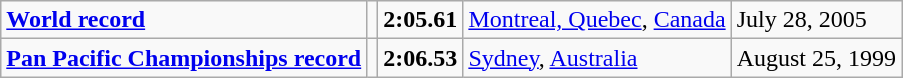<table class="wikitable">
<tr>
<td><strong><a href='#'>World record</a></strong></td>
<td></td>
<td><strong>2:05.61</strong></td>
<td><a href='#'>Montreal, Quebec</a>, <a href='#'>Canada</a></td>
<td>July 28, 2005</td>
</tr>
<tr>
<td><strong><a href='#'>Pan Pacific Championships record</a></strong></td>
<td></td>
<td><strong>2:06.53</strong></td>
<td><a href='#'>Sydney</a>, <a href='#'>Australia</a></td>
<td>August 25, 1999</td>
</tr>
</table>
